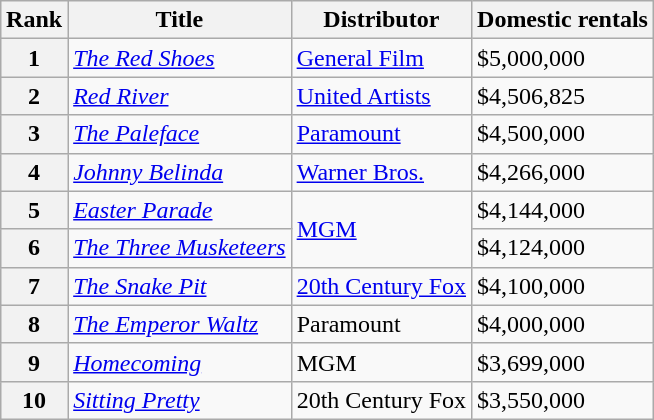<table class="wikitable sortable" style="margin:auto; margin:auto;">
<tr>
<th>Rank</th>
<th>Title</th>
<th>Distributor</th>
<th>Domestic rentals</th>
</tr>
<tr>
<th style="text-align:center;"><strong>1</strong></th>
<td><em><a href='#'>The Red Shoes</a></em></td>
<td><a href='#'>General Film</a></td>
<td>$5,000,000</td>
</tr>
<tr>
<th style="text-align:center;"><strong>2</strong></th>
<td><em><a href='#'>Red River</a></em></td>
<td><a href='#'>United Artists</a></td>
<td>$4,506,825</td>
</tr>
<tr>
<th style="text-align:center;"><strong>3</strong></th>
<td><em><a href='#'>The Paleface</a></em></td>
<td><a href='#'>Paramount</a></td>
<td>$4,500,000</td>
</tr>
<tr>
<th style="text-align:center;"><strong>4</strong></th>
<td><em><a href='#'>Johnny Belinda</a></em></td>
<td><a href='#'>Warner Bros.</a></td>
<td>$4,266,000</td>
</tr>
<tr>
<th style="text-align:center;"><strong>5</strong></th>
<td><em><a href='#'>Easter Parade</a></em></td>
<td rowspan="2"><a href='#'>MGM</a></td>
<td>$4,144,000</td>
</tr>
<tr>
<th style="text-align:center;"><strong>6</strong></th>
<td><em><a href='#'>The Three Musketeers</a></em></td>
<td>$4,124,000</td>
</tr>
<tr>
<th style="text-align:center;"><strong>7</strong></th>
<td><em><a href='#'>The Snake Pit</a></em></td>
<td><a href='#'>20th Century Fox</a></td>
<td>$4,100,000</td>
</tr>
<tr>
<th style="text-align:center;"><strong>8</strong></th>
<td><em><a href='#'>The Emperor Waltz</a></em></td>
<td>Paramount</td>
<td>$4,000,000</td>
</tr>
<tr>
<th style="text-align:center;"><strong>9</strong></th>
<td><em><a href='#'>Homecoming</a></em></td>
<td>MGM</td>
<td>$3,699,000</td>
</tr>
<tr>
<th style="text-align:center;"><strong>10</strong></th>
<td><em><a href='#'>Sitting Pretty</a></em></td>
<td>20th Century Fox</td>
<td>$3,550,000</td>
</tr>
</table>
